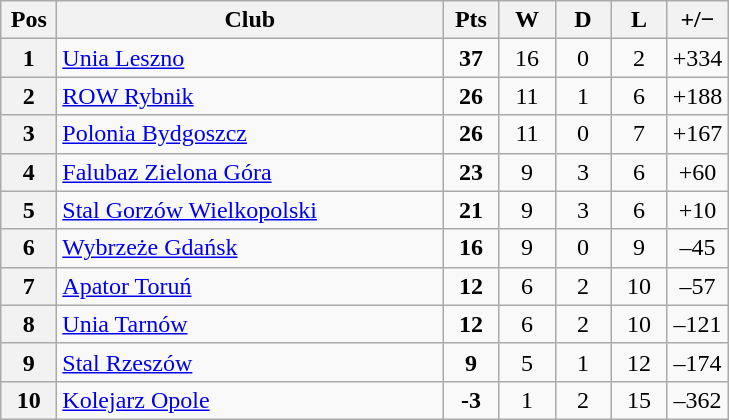<table class="wikitable">
<tr>
<th width=30>Pos</th>
<th width=250>Club</th>
<th width=30>Pts</th>
<th width=30>W</th>
<th width=30>D</th>
<th width=30>L</th>
<th width=30>+/−</th>
</tr>
<tr align=center>
<th>1</th>
<td align=left><a href='#'>Unia Leszno</a></td>
<td><strong>37</strong></td>
<td>16</td>
<td>0</td>
<td>2</td>
<td>+334</td>
</tr>
<tr align=center>
<th>2</th>
<td align=left><a href='#'>ROW Rybnik</a></td>
<td><strong>26</strong></td>
<td>11</td>
<td>1</td>
<td>6</td>
<td>+188</td>
</tr>
<tr align=center>
<th>3</th>
<td align=left><a href='#'>Polonia Bydgoszcz</a></td>
<td><strong>26</strong></td>
<td>11</td>
<td>0</td>
<td>7</td>
<td>+167</td>
</tr>
<tr align=center>
<th>4</th>
<td align=left><a href='#'>Falubaz Zielona Góra</a></td>
<td><strong>23</strong></td>
<td>9</td>
<td>3</td>
<td>6</td>
<td>+60</td>
</tr>
<tr align=center>
<th>5</th>
<td align=left><a href='#'>Stal Gorzów Wielkopolski</a></td>
<td><strong>21</strong></td>
<td>9</td>
<td>3</td>
<td>6</td>
<td>+10</td>
</tr>
<tr align=center>
<th>6</th>
<td align=left><a href='#'>Wybrzeże Gdańsk</a></td>
<td><strong>16</strong></td>
<td>9</td>
<td>0</td>
<td>9</td>
<td>–45</td>
</tr>
<tr align=center>
<th>7</th>
<td align=left><a href='#'>Apator Toruń</a></td>
<td><strong>12</strong></td>
<td>6</td>
<td>2</td>
<td>10</td>
<td>–57</td>
</tr>
<tr align=center>
<th>8</th>
<td align=left><a href='#'>Unia Tarnów</a></td>
<td><strong>12</strong></td>
<td>6</td>
<td>2</td>
<td>10</td>
<td>–121</td>
</tr>
<tr align=center>
<th>9</th>
<td align=left><a href='#'>Stal Rzeszów</a></td>
<td><strong>9</strong></td>
<td>5</td>
<td>1</td>
<td>12</td>
<td>–174</td>
</tr>
<tr align=center>
<th>10</th>
<td align=left><a href='#'>Kolejarz Opole</a></td>
<td><strong>-3</strong></td>
<td>1</td>
<td>2</td>
<td>15</td>
<td>–362</td>
</tr>
</table>
